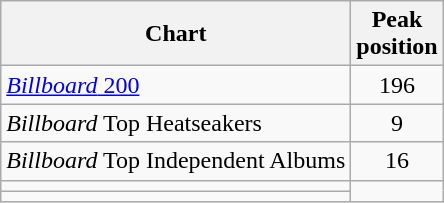<table class="wikitable">
<tr>
<th>Chart</th>
<th>Peak<br>position</th>
</tr>
<tr>
<td><a href='#'><em>Billboard</em> 200</a></td>
<td align="center">196</td>
</tr>
<tr>
<td><em>Billboard</em> Top Heatseakers</td>
<td align="center">9</td>
</tr>
<tr>
<td><em>Billboard</em> Top Independent Albums</td>
<td align="center">16</td>
</tr>
<tr>
<td></td>
</tr>
<tr>
<td></td>
</tr>
</table>
